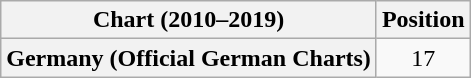<table class="wikitable plainrowheaders" style="text-align:center">
<tr>
<th scope="col">Chart (2010–2019)</th>
<th scope="col">Position</th>
</tr>
<tr>
<th scope="row">Germany (Official German Charts)</th>
<td>17</td>
</tr>
</table>
